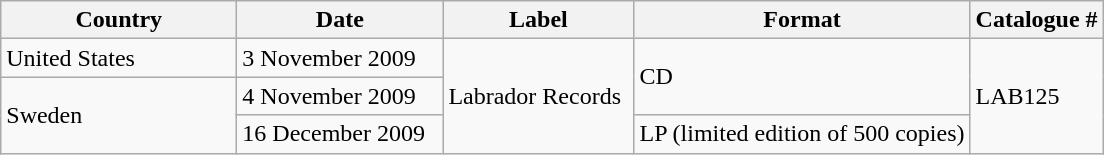<table class="wikitable">
<tr>
<th width="150px">Country</th>
<th width="130px">Date</th>
<th width="120px">Label</th>
<th>Format</th>
<th>Catalogue #</th>
</tr>
<tr>
<td>United States</td>
<td>3 November 2009</td>
<td rowspan="3">Labrador Records</td>
<td rowspan="2">CD</td>
<td rowspan="3">LAB125</td>
</tr>
<tr>
<td rowspan="2">Sweden</td>
<td>4 November 2009</td>
</tr>
<tr>
<td>16 December 2009</td>
<td>LP (limited edition of 500 copies)</td>
</tr>
</table>
